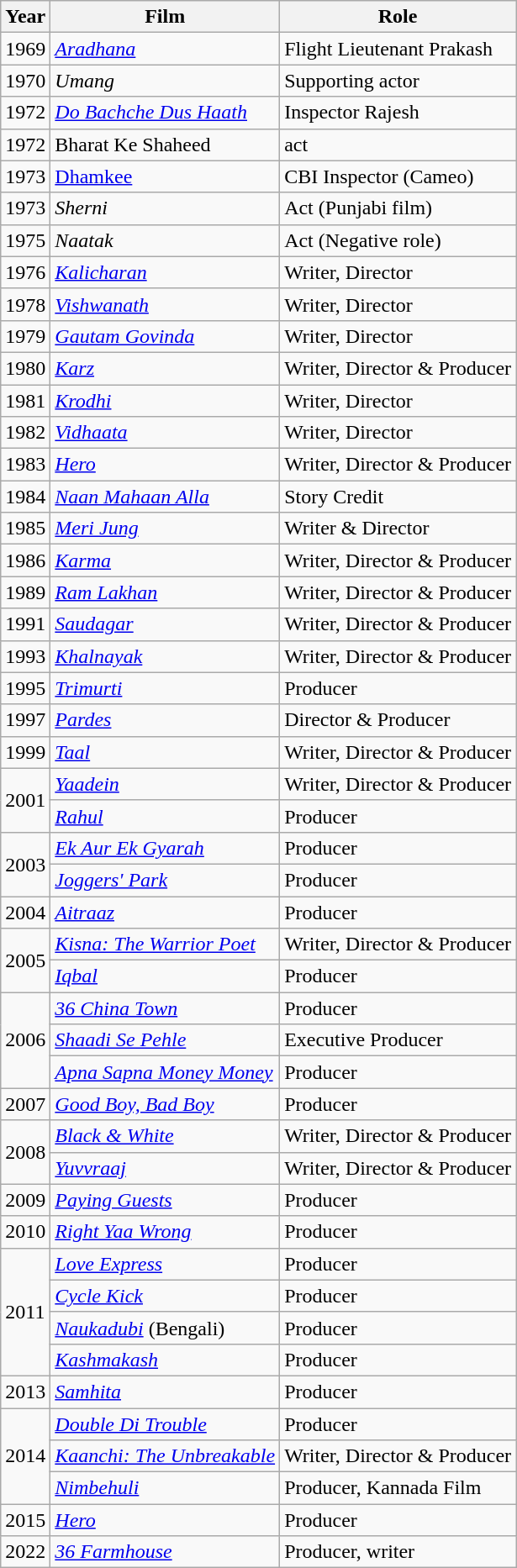<table class="wikitable sortable">
<tr>
<th>Year</th>
<th>Film</th>
<th>Role</th>
</tr>
<tr>
<td>1969</td>
<td><em><a href='#'>Aradhana</a></em></td>
<td>Flight Lieutenant Prakash</td>
</tr>
<tr>
<td>1970</td>
<td><em>Umang</em></td>
<td>Supporting actor</td>
</tr>
<tr>
<td>1972</td>
<td><em><a href='#'>Do Bachche Dus Haath</a></em></td>
<td>Inspector Rajesh</td>
</tr>
<tr>
<td>1972</td>
<td>Bharat Ke Shaheed</td>
<td>act</td>
</tr>
<tr>
<td>1973</td>
<td><a href='#'>Dhamkee</a></td>
<td>CBI Inspector (Cameo)</td>
</tr>
<tr>
<td>1973</td>
<td><em>Sherni</em></td>
<td>Act (Punjabi film)</td>
</tr>
<tr>
<td>1975</td>
<td><em>Naatak</em></td>
<td>Act (Negative role)</td>
</tr>
<tr>
<td>1976</td>
<td><em><a href='#'>Kalicharan</a></em></td>
<td>Writer, Director</td>
</tr>
<tr>
<td>1978</td>
<td><em><a href='#'>Vishwanath</a></em></td>
<td>Writer, Director</td>
</tr>
<tr>
<td>1979</td>
<td><em><a href='#'>Gautam Govinda</a></em></td>
<td>Writer, Director</td>
</tr>
<tr>
<td>1980</td>
<td><em><a href='#'>Karz</a></em></td>
<td>Writer, Director & Producer</td>
</tr>
<tr>
<td>1981</td>
<td><em><a href='#'>Krodhi</a></em></td>
<td>Writer, Director</td>
</tr>
<tr>
<td>1982</td>
<td><em><a href='#'>Vidhaata</a></em></td>
<td>Writer, Director</td>
</tr>
<tr>
<td>1983</td>
<td><em><a href='#'>Hero</a></em></td>
<td>Writer, Director & Producer</td>
</tr>
<tr>
<td>1984</td>
<td><em><a href='#'>Naan Mahaan Alla</a></em></td>
<td>Story Credit</td>
</tr>
<tr>
<td>1985</td>
<td><em><a href='#'>Meri Jung</a></em></td>
<td>Writer & Director</td>
</tr>
<tr>
<td>1986</td>
<td><em><a href='#'>Karma</a></em></td>
<td>Writer, Director & Producer</td>
</tr>
<tr>
<td>1989</td>
<td><em><a href='#'>Ram Lakhan</a></em></td>
<td>Writer, Director & Producer</td>
</tr>
<tr>
<td>1991</td>
<td><em><a href='#'>Saudagar</a></em></td>
<td>Writer, Director & Producer</td>
</tr>
<tr>
<td>1993</td>
<td><em><a href='#'>Khalnayak</a></em></td>
<td>Writer, Director & Producer</td>
</tr>
<tr>
<td>1995</td>
<td><em><a href='#'>Trimurti</a></em></td>
<td>Producer</td>
</tr>
<tr>
<td>1997</td>
<td><em><a href='#'>Pardes</a></em></td>
<td>Director & Producer</td>
</tr>
<tr>
<td>1999</td>
<td><em><a href='#'>Taal</a></em></td>
<td>Writer, Director & Producer</td>
</tr>
<tr>
<td rowspan="2">2001</td>
<td><em><a href='#'>Yaadein</a></em></td>
<td>Writer, Director & Producer</td>
</tr>
<tr>
<td><em><a href='#'>Rahul</a></em></td>
<td>Producer</td>
</tr>
<tr>
<td rowspan="2">2003</td>
<td><em><a href='#'>Ek Aur Ek Gyarah</a></em></td>
<td>Producer</td>
</tr>
<tr>
<td><em><a href='#'>Joggers' Park</a></em></td>
<td>Producer</td>
</tr>
<tr>
<td>2004</td>
<td><em><a href='#'>Aitraaz</a></em></td>
<td>Producer</td>
</tr>
<tr>
<td rowspan="2">2005</td>
<td><em><a href='#'>Kisna: The Warrior Poet</a></em></td>
<td>Writer, Director & Producer</td>
</tr>
<tr>
<td><em><a href='#'>Iqbal</a></em></td>
<td>Producer</td>
</tr>
<tr>
<td rowspan="3">2006</td>
<td><em><a href='#'>36 China Town</a></em></td>
<td>Producer</td>
</tr>
<tr>
<td><em><a href='#'>Shaadi Se Pehle</a></em></td>
<td>Executive Producer</td>
</tr>
<tr>
<td><em><a href='#'>Apna Sapna Money Money</a></em></td>
<td>Producer</td>
</tr>
<tr>
<td>2007</td>
<td><em><a href='#'>Good Boy, Bad Boy</a></em></td>
<td>Producer</td>
</tr>
<tr>
<td rowspan="2">2008</td>
<td><em><a href='#'>Black & White</a></em></td>
<td>Writer, Director & Producer</td>
</tr>
<tr>
<td><em><a href='#'>Yuvvraaj</a></em></td>
<td>Writer, Director & Producer</td>
</tr>
<tr>
<td>2009</td>
<td><em><a href='#'>Paying Guests</a></em></td>
<td>Producer</td>
</tr>
<tr>
<td>2010</td>
<td><em><a href='#'>Right Yaa Wrong</a></em></td>
<td>Producer</td>
</tr>
<tr>
<td rowspan="4">2011</td>
<td><em><a href='#'>Love Express</a></em></td>
<td>Producer</td>
</tr>
<tr>
<td><em><a href='#'>Cycle Kick</a></em></td>
<td>Producer</td>
</tr>
<tr>
<td><em><a href='#'>Naukadubi</a></em> (Bengali)</td>
<td>Producer</td>
</tr>
<tr>
<td><em><a href='#'>Kashmakash</a></em></td>
<td>Producer</td>
</tr>
<tr>
<td>2013</td>
<td><em><a href='#'>Samhita</a></em></td>
<td>Producer</td>
</tr>
<tr>
<td rowspan="3">2014</td>
<td><em><a href='#'>Double Di Trouble</a></em></td>
<td>Producer</td>
</tr>
<tr>
<td><em><a href='#'>Kaanchi: The Unbreakable</a></em></td>
<td>Writer, Director & Producer</td>
</tr>
<tr>
<td><em><a href='#'>Nimbehuli</a></em></td>
<td>Producer, Kannada Film</td>
</tr>
<tr>
<td>2015</td>
<td><em><a href='#'>Hero</a></em></td>
<td>Producer</td>
</tr>
<tr>
<td>2022</td>
<td><em><a href='#'>36 Farmhouse</a></em></td>
<td>Producer, writer</td>
</tr>
</table>
